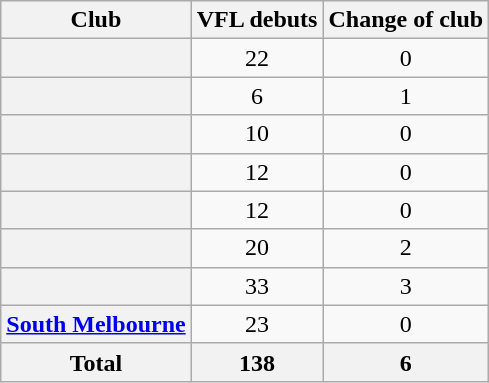<table class="wikitable plainrowheaders sortable" style="text-align:center;">
<tr>
<th scope="col">Club</th>
<th scope="col">VFL debuts</th>
<th scope="col">Change of club</th>
</tr>
<tr>
<th scope="row"></th>
<td>22</td>
<td>0</td>
</tr>
<tr>
<th scope="row"></th>
<td>6</td>
<td>1</td>
</tr>
<tr>
<th scope="row"></th>
<td>10</td>
<td>0</td>
</tr>
<tr>
<th scope="row"></th>
<td>12</td>
<td>0</td>
</tr>
<tr>
<th scope="row"></th>
<td>12</td>
<td>0</td>
</tr>
<tr>
<th scope="row"></th>
<td>20</td>
<td>2</td>
</tr>
<tr>
<th scope="row"></th>
<td>33</td>
<td>3</td>
</tr>
<tr>
<th scope="row"><a href='#'>South Melbourne</a></th>
<td>23</td>
<td>0</td>
</tr>
<tr class="sortbottom">
<th>Total</th>
<th>138</th>
<th>6</th>
</tr>
</table>
